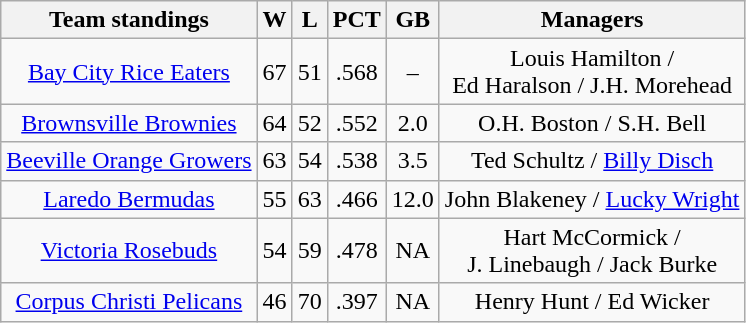<table class="wikitable">
<tr>
<th>Team standings</th>
<th>W</th>
<th>L</th>
<th>PCT</th>
<th>GB</th>
<th>Managers</th>
</tr>
<tr align=center>
<td><a href='#'>Bay City Rice Eaters</a></td>
<td>67</td>
<td>51</td>
<td>.568</td>
<td>–</td>
<td>Louis Hamilton / <br>Ed Haralson / J.H. Morehead</td>
</tr>
<tr align=center>
<td><a href='#'>Brownsville Brownies</a></td>
<td>64</td>
<td>52</td>
<td>.552</td>
<td>2.0</td>
<td>O.H. Boston / S.H. Bell</td>
</tr>
<tr align=center>
<td><a href='#'>Beeville Orange Growers</a></td>
<td>63</td>
<td>54</td>
<td>.538</td>
<td>3.5</td>
<td>Ted Schultz / <a href='#'>Billy Disch</a></td>
</tr>
<tr align=center>
<td><a href='#'>Laredo Bermudas</a></td>
<td>55</td>
<td>63</td>
<td>.466</td>
<td>12.0</td>
<td>John Blakeney / <a href='#'>Lucky Wright</a></td>
</tr>
<tr align=center>
<td><a href='#'>Victoria Rosebuds</a></td>
<td>54</td>
<td>59</td>
<td>.478</td>
<td>NA</td>
<td>Hart McCormick /<br>J. Linebaugh / Jack Burke</td>
</tr>
<tr align=center>
<td><a href='#'>Corpus Christi Pelicans</a></td>
<td>46</td>
<td>70</td>
<td>.397</td>
<td>NA</td>
<td>Henry Hunt / Ed Wicker</td>
</tr>
</table>
